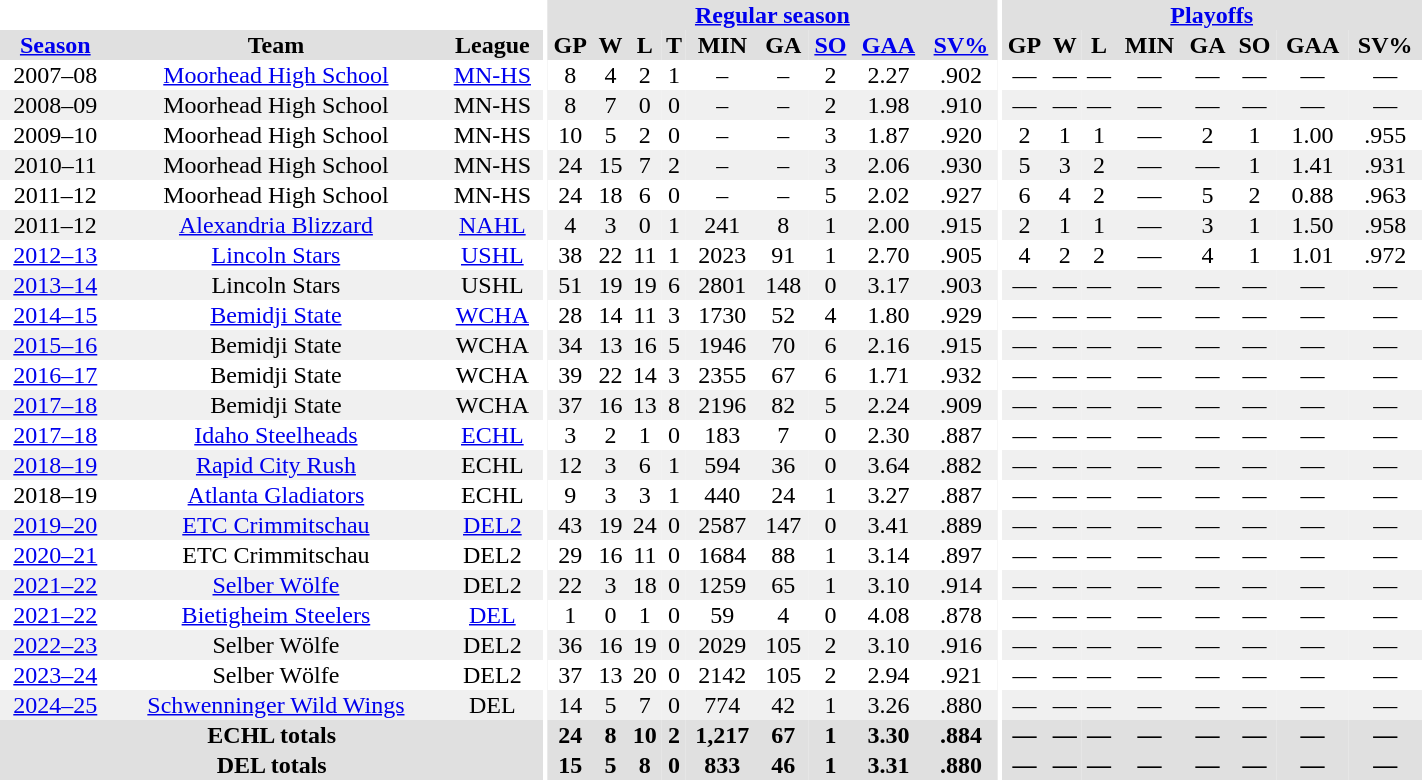<table border="0" cellpadding="1" cellspacing="0" style="width:75%; text-align:center;">
<tr bgcolor="#e0e0e0">
<th colspan="3" bgcolor="#ffffff"></th>
<th rowspan="99" bgcolor="#ffffff"></th>
<th colspan="9" bgcolor="#e0e0e0"><a href='#'>Regular season</a></th>
<th rowspan="99" bgcolor="#ffffff"></th>
<th colspan="8" bgcolor="#e0e0e0"><a href='#'>Playoffs</a></th>
</tr>
<tr bgcolor="#e0e0e0">
<th><a href='#'>Season</a></th>
<th>Team</th>
<th>League</th>
<th>GP</th>
<th>W</th>
<th>L</th>
<th>T</th>
<th>MIN</th>
<th>GA</th>
<th><a href='#'>SO</a></th>
<th><a href='#'>GAA</a></th>
<th><a href='#'>SV%</a></th>
<th>GP</th>
<th>W</th>
<th>L</th>
<th>MIN</th>
<th>GA</th>
<th>SO</th>
<th>GAA</th>
<th>SV%</th>
</tr>
<tr>
<td>2007–08</td>
<td><a href='#'>Moorhead High School</a></td>
<td><a href='#'>MN-HS</a></td>
<td>8</td>
<td>4</td>
<td>2</td>
<td>1</td>
<td>–</td>
<td>–</td>
<td>2</td>
<td>2.27</td>
<td>.902</td>
<td>—</td>
<td>—</td>
<td>—</td>
<td>—</td>
<td>—</td>
<td>—</td>
<td>—</td>
<td>—</td>
</tr>
<tr bgcolor="f0f0f0">
<td>2008–09</td>
<td>Moorhead High School</td>
<td>MN-HS</td>
<td>8</td>
<td>7</td>
<td>0</td>
<td>0</td>
<td>–</td>
<td>–</td>
<td>2</td>
<td>1.98</td>
<td>.910</td>
<td>—</td>
<td>—</td>
<td>—</td>
<td>—</td>
<td>—</td>
<td>—</td>
<td>—</td>
<td>—</td>
</tr>
<tr>
<td>2009–10</td>
<td>Moorhead High School</td>
<td>MN-HS</td>
<td>10</td>
<td>5</td>
<td>2</td>
<td>0</td>
<td>–</td>
<td>–</td>
<td>3</td>
<td>1.87</td>
<td>.920</td>
<td>2</td>
<td>1</td>
<td>1</td>
<td>—</td>
<td>2</td>
<td>1</td>
<td>1.00</td>
<td>.955</td>
</tr>
<tr bgcolor="f0f0f0">
<td>2010–11</td>
<td>Moorhead High School</td>
<td>MN-HS</td>
<td>24</td>
<td>15</td>
<td>7</td>
<td>2</td>
<td>–</td>
<td>–</td>
<td>3</td>
<td>2.06</td>
<td>.930</td>
<td>5</td>
<td>3</td>
<td>2</td>
<td>—</td>
<td>—</td>
<td>1</td>
<td>1.41</td>
<td>.931</td>
</tr>
<tr>
<td>2011–12</td>
<td>Moorhead High School</td>
<td>MN-HS</td>
<td>24</td>
<td>18</td>
<td>6</td>
<td>0</td>
<td>–</td>
<td>–</td>
<td>5</td>
<td>2.02</td>
<td>.927</td>
<td>6</td>
<td>4</td>
<td>2</td>
<td>—</td>
<td>5</td>
<td>2</td>
<td>0.88</td>
<td>.963</td>
</tr>
<tr bgcolor="f0f0f0">
<td>2011–12</td>
<td><a href='#'>Alexandria Blizzard</a></td>
<td><a href='#'>NAHL</a></td>
<td>4</td>
<td>3</td>
<td>0</td>
<td>1</td>
<td>241</td>
<td>8</td>
<td>1</td>
<td>2.00</td>
<td>.915</td>
<td>2</td>
<td>1</td>
<td>1</td>
<td>—</td>
<td>3</td>
<td>1</td>
<td>1.50</td>
<td>.958</td>
</tr>
<tr>
<td><a href='#'>2012–13</a></td>
<td><a href='#'>Lincoln Stars</a></td>
<td><a href='#'>USHL</a></td>
<td>38</td>
<td>22</td>
<td>11</td>
<td>1</td>
<td>2023</td>
<td>91</td>
<td>1</td>
<td>2.70</td>
<td>.905</td>
<td>4</td>
<td>2</td>
<td>2</td>
<td>—</td>
<td>4</td>
<td>1</td>
<td>1.01</td>
<td>.972</td>
</tr>
<tr bgcolor="f0f0f0">
<td><a href='#'>2013–14</a></td>
<td>Lincoln Stars</td>
<td>USHL</td>
<td>51</td>
<td>19</td>
<td>19</td>
<td>6</td>
<td>2801</td>
<td>148</td>
<td>0</td>
<td>3.17</td>
<td>.903</td>
<td>—</td>
<td>—</td>
<td>—</td>
<td>—</td>
<td>—</td>
<td>—</td>
<td>—</td>
<td>—</td>
</tr>
<tr>
<td><a href='#'>2014–15</a></td>
<td><a href='#'>Bemidji State</a></td>
<td><a href='#'>WCHA</a></td>
<td>28</td>
<td>14</td>
<td>11</td>
<td>3</td>
<td>1730</td>
<td>52</td>
<td>4</td>
<td>1.80</td>
<td>.929</td>
<td>—</td>
<td>—</td>
<td>—</td>
<td>—</td>
<td>—</td>
<td>—</td>
<td>—</td>
<td>—</td>
</tr>
<tr bgcolor="f0f0f0">
<td><a href='#'>2015–16</a></td>
<td>Bemidji State</td>
<td>WCHA</td>
<td>34</td>
<td>13</td>
<td>16</td>
<td>5</td>
<td>1946</td>
<td>70</td>
<td>6</td>
<td>2.16</td>
<td>.915</td>
<td>—</td>
<td>—</td>
<td>—</td>
<td>—</td>
<td>—</td>
<td>—</td>
<td>—</td>
<td>—</td>
</tr>
<tr>
<td><a href='#'>2016–17</a></td>
<td>Bemidji State</td>
<td>WCHA</td>
<td>39</td>
<td>22</td>
<td>14</td>
<td>3</td>
<td>2355</td>
<td>67</td>
<td>6</td>
<td>1.71</td>
<td>.932</td>
<td>—</td>
<td>—</td>
<td>—</td>
<td>—</td>
<td>—</td>
<td>—</td>
<td>—</td>
<td>—</td>
</tr>
<tr bgcolor="f0f0f0">
<td><a href='#'>2017–18</a></td>
<td>Bemidji State</td>
<td>WCHA</td>
<td>37</td>
<td>16</td>
<td>13</td>
<td>8</td>
<td>2196</td>
<td>82</td>
<td>5</td>
<td>2.24</td>
<td>.909</td>
<td>—</td>
<td>—</td>
<td>—</td>
<td>—</td>
<td>—</td>
<td>—</td>
<td>—</td>
<td>—</td>
</tr>
<tr>
<td><a href='#'>2017–18</a></td>
<td><a href='#'>Idaho Steelheads</a></td>
<td><a href='#'>ECHL</a></td>
<td>3</td>
<td>2</td>
<td>1</td>
<td>0</td>
<td>183</td>
<td>7</td>
<td>0</td>
<td>2.30</td>
<td>.887</td>
<td>—</td>
<td>—</td>
<td>—</td>
<td>—</td>
<td>—</td>
<td>—</td>
<td>—</td>
<td>—</td>
</tr>
<tr bgcolor="f0f0f0">
<td><a href='#'>2018–19</a></td>
<td><a href='#'>Rapid City Rush</a></td>
<td>ECHL</td>
<td>12</td>
<td>3</td>
<td>6</td>
<td>1</td>
<td>594</td>
<td>36</td>
<td>0</td>
<td>3.64</td>
<td>.882</td>
<td>—</td>
<td>—</td>
<td>—</td>
<td>—</td>
<td>—</td>
<td>—</td>
<td>—</td>
<td>—</td>
</tr>
<tr>
<td>2018–19</td>
<td><a href='#'>Atlanta Gladiators</a></td>
<td>ECHL</td>
<td>9</td>
<td>3</td>
<td>3</td>
<td>1</td>
<td>440</td>
<td>24</td>
<td>1</td>
<td>3.27</td>
<td>.887</td>
<td>—</td>
<td>—</td>
<td>—</td>
<td>—</td>
<td>—</td>
<td>—</td>
<td>—</td>
<td>—</td>
</tr>
<tr bgcolor="f0f0f0">
<td><a href='#'>2019–20</a></td>
<td><a href='#'>ETC Crimmitschau</a></td>
<td><a href='#'>DEL2</a></td>
<td>43</td>
<td>19</td>
<td>24</td>
<td>0</td>
<td>2587</td>
<td>147</td>
<td>0</td>
<td>3.41</td>
<td>.889</td>
<td>—</td>
<td>—</td>
<td>—</td>
<td>—</td>
<td>—</td>
<td>—</td>
<td>—</td>
<td>—</td>
</tr>
<tr>
<td><a href='#'>2020–21</a></td>
<td>ETC Crimmitschau</td>
<td>DEL2</td>
<td>29</td>
<td>16</td>
<td>11</td>
<td>0</td>
<td>1684</td>
<td>88</td>
<td>1</td>
<td>3.14</td>
<td>.897</td>
<td>—</td>
<td>—</td>
<td>—</td>
<td>—</td>
<td>—</td>
<td>—</td>
<td>—</td>
<td>—</td>
</tr>
<tr bgcolor="f0f0f0">
<td><a href='#'>2021–22</a></td>
<td><a href='#'>Selber Wölfe</a></td>
<td>DEL2</td>
<td>22</td>
<td>3</td>
<td>18</td>
<td>0</td>
<td>1259</td>
<td>65</td>
<td>1</td>
<td>3.10</td>
<td>.914</td>
<td>—</td>
<td>—</td>
<td>—</td>
<td>—</td>
<td>—</td>
<td>—</td>
<td>—</td>
<td>—</td>
</tr>
<tr>
<td><a href='#'>2021–22</a></td>
<td><a href='#'>Bietigheim Steelers</a></td>
<td><a href='#'>DEL</a></td>
<td>1</td>
<td>0</td>
<td>1</td>
<td>0</td>
<td>59</td>
<td>4</td>
<td>0</td>
<td>4.08</td>
<td>.878</td>
<td>—</td>
<td>—</td>
<td>—</td>
<td>—</td>
<td>—</td>
<td>—</td>
<td>—</td>
<td>—</td>
</tr>
<tr bgcolor="f0f0f0">
<td><a href='#'>2022–23</a></td>
<td>Selber Wölfe</td>
<td>DEL2</td>
<td>36</td>
<td>16</td>
<td>19</td>
<td>0</td>
<td>2029</td>
<td>105</td>
<td>2</td>
<td>3.10</td>
<td>.916</td>
<td>—</td>
<td>—</td>
<td>—</td>
<td>—</td>
<td>—</td>
<td>—</td>
<td>—</td>
<td>—</td>
</tr>
<tr>
<td><a href='#'>2023–24</a></td>
<td>Selber Wölfe</td>
<td>DEL2</td>
<td>37</td>
<td>13</td>
<td>20</td>
<td>0</td>
<td>2142</td>
<td>105</td>
<td>2</td>
<td>2.94</td>
<td>.921</td>
<td>—</td>
<td>—</td>
<td>—</td>
<td>—</td>
<td>—</td>
<td>—</td>
<td>—</td>
<td>—</td>
</tr>
<tr bgcolor="f0f0f0">
<td><a href='#'>2024–25</a></td>
<td><a href='#'>Schwenninger Wild Wings</a></td>
<td>DEL</td>
<td>14</td>
<td>5</td>
<td>7</td>
<td>0</td>
<td>774</td>
<td>42</td>
<td>1</td>
<td>3.26</td>
<td>.880</td>
<td>—</td>
<td>—</td>
<td>—</td>
<td>—</td>
<td>—</td>
<td>—</td>
<td>—</td>
<td>—</td>
</tr>
<tr bgcolor="e0e0e0">
<th colspan="3">ECHL totals</th>
<th>24</th>
<th>8</th>
<th>10</th>
<th>2</th>
<th>1,217</th>
<th>67</th>
<th>1</th>
<th>3.30</th>
<th>.884</th>
<th>—</th>
<th>—</th>
<th>—</th>
<th>—</th>
<th>—</th>
<th>—</th>
<th>—</th>
<th>—</th>
</tr>
<tr bgcolor="e0e0e0">
<th colspan="3">DEL totals</th>
<th>15</th>
<th>5</th>
<th>8</th>
<th>0</th>
<th>833</th>
<th>46</th>
<th>1</th>
<th>3.31</th>
<th>.880</th>
<th>—</th>
<th>—</th>
<th>—</th>
<th>—</th>
<th>—</th>
<th>—</th>
<th>—</th>
<th>—</th>
</tr>
</table>
